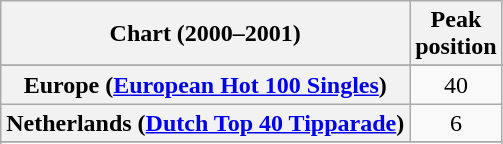<table class="wikitable sortable plainrowheaders" style="text-align:center">
<tr>
<th>Chart (2000–2001)</th>
<th>Peak<br>position</th>
</tr>
<tr>
</tr>
<tr>
</tr>
<tr>
</tr>
<tr>
<th scope="row">Europe (<a href='#'>European Hot 100 Singles</a>)</th>
<td align="center">40</td>
</tr>
<tr>
<th scope="row">Netherlands (<a href='#'>Dutch Top 40 Tipparade</a>)</th>
<td align="center">6</td>
</tr>
<tr>
</tr>
<tr>
</tr>
<tr>
</tr>
<tr>
</tr>
<tr>
</tr>
<tr>
</tr>
<tr>
</tr>
<tr>
</tr>
<tr>
</tr>
<tr>
</tr>
</table>
